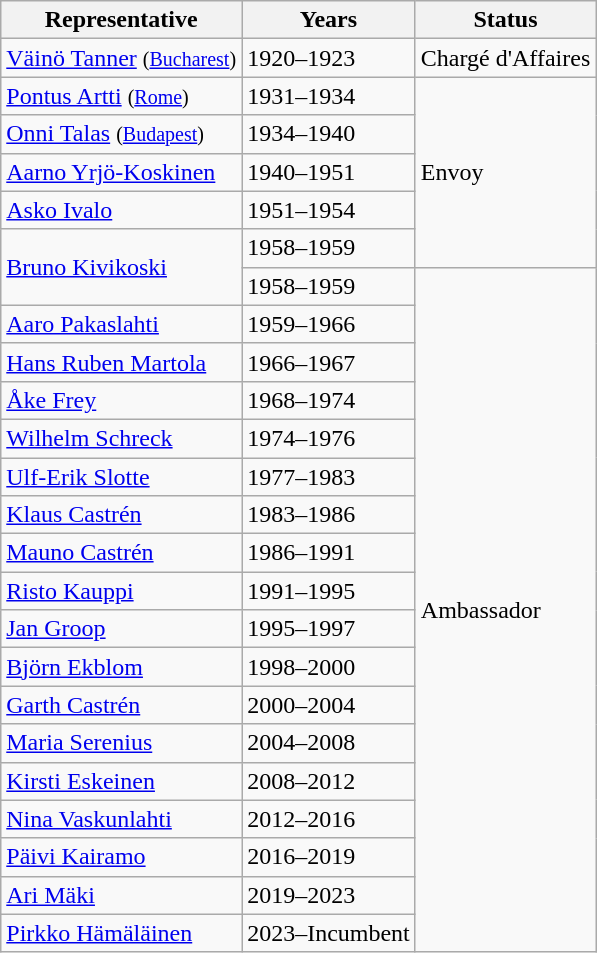<table class="wikitable sortable">
<tr>
<th>Representative</th>
<th>Years</th>
<th>Status</th>
</tr>
<tr>
<td><a href='#'>Väinö Tanner</a> <small>(<a href='#'>Bucharest</a>)</small></td>
<td>1920–1923</td>
<td>Chargé d'Affaires</td>
</tr>
<tr>
<td><a href='#'>Pontus Artti</a> <small>(<a href='#'>Rome</a>)</small></td>
<td>1931–1934</td>
<td rowspan="5">Envoy</td>
</tr>
<tr>
<td><a href='#'>Onni Talas</a> <small>(<a href='#'>Budapest</a>)</small></td>
<td>1934–1940</td>
</tr>
<tr>
<td><a href='#'>Aarno Yrjö-Koskinen</a></td>
<td>1940–1951</td>
</tr>
<tr>
<td><a href='#'>Asko Ivalo</a></td>
<td>1951–1954</td>
</tr>
<tr>
<td rowspan="2"><a href='#'>Bruno Kivikoski</a></td>
<td>1958–1959</td>
</tr>
<tr>
<td>1958–1959</td>
<td rowspan="18">Ambassador</td>
</tr>
<tr>
<td><a href='#'>Aaro Pakaslahti</a></td>
<td>1959–1966</td>
</tr>
<tr>
<td><a href='#'>Hans Ruben Martola</a></td>
<td>1966–1967</td>
</tr>
<tr>
<td><a href='#'>Åke Frey</a></td>
<td>1968–1974</td>
</tr>
<tr>
<td><a href='#'>Wilhelm Schreck</a></td>
<td>1974–1976</td>
</tr>
<tr>
<td><a href='#'>Ulf-Erik Slotte</a></td>
<td>1977–1983</td>
</tr>
<tr>
<td><a href='#'>Klaus Castrén</a></td>
<td>1983–1986</td>
</tr>
<tr>
<td><a href='#'>Mauno Castrén</a></td>
<td>1986–1991</td>
</tr>
<tr>
<td><a href='#'>Risto Kauppi</a></td>
<td>1991–1995</td>
</tr>
<tr>
<td><a href='#'>Jan Groop</a></td>
<td>1995–1997</td>
</tr>
<tr>
<td><a href='#'>Björn Ekblom</a></td>
<td>1998–2000</td>
</tr>
<tr>
<td><a href='#'>Garth Castrén</a></td>
<td>2000–2004</td>
</tr>
<tr>
<td><a href='#'>Maria Serenius</a></td>
<td>2004–2008</td>
</tr>
<tr>
<td><a href='#'>Kirsti Eskeinen</a></td>
<td>2008–2012</td>
</tr>
<tr>
<td><a href='#'>Nina Vaskunlahti</a></td>
<td>2012–2016</td>
</tr>
<tr>
<td><a href='#'>Päivi Kairamo</a></td>
<td>2016–2019</td>
</tr>
<tr>
<td><a href='#'>Ari Mäki</a></td>
<td>2019–2023</td>
</tr>
<tr>
<td><a href='#'>Pirkko Hämäläinen</a></td>
<td>2023–Incumbent</td>
</tr>
</table>
